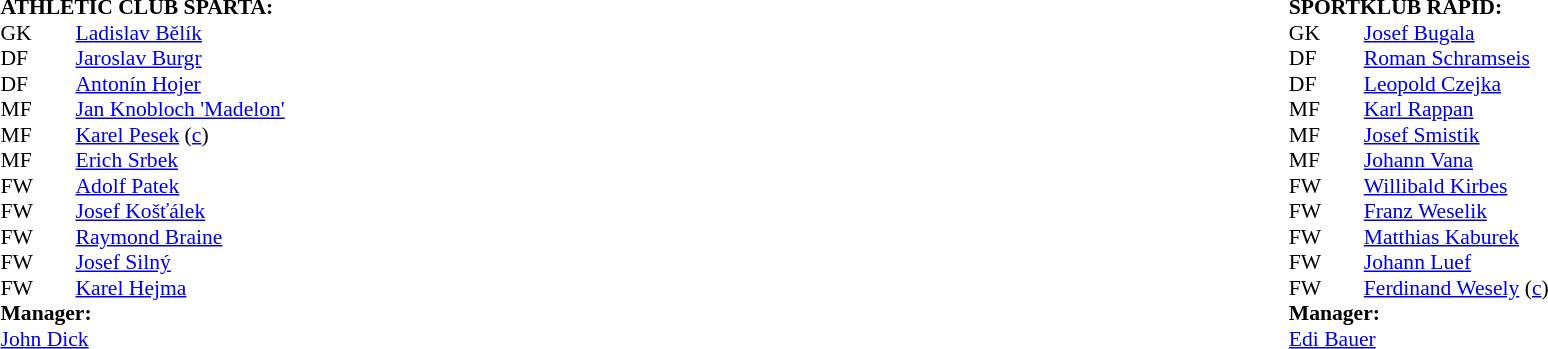<table width="100%">
<tr>
<td valign="top" width="50%"><br><table style="font-size: 90%" cellspacing="0" cellpadding="0">
<tr>
<td colspan="4"><strong>ATHLETIC CLUB SPARTA:</strong></td>
</tr>
<tr>
<th width="25"></th>
<th width="25"></th>
</tr>
<tr>
<td>GK</td>
<td><strong> </strong></td>
<td> <a href='#'>Ladislav Bělík</a></td>
</tr>
<tr>
<td>DF</td>
<td><strong> </strong></td>
<td> <a href='#'>Jaroslav Burgr</a></td>
</tr>
<tr>
<td>DF</td>
<td><strong> </strong></td>
<td> <a href='#'>Antonín Hojer</a></td>
</tr>
<tr>
<td>MF</td>
<td><strong> </strong></td>
<td> <a href='#'>Jan Knobloch 'Madelon'</a></td>
</tr>
<tr>
<td>MF</td>
<td><strong> </strong></td>
<td> <a href='#'>Karel Pesek</a> (<a href='#'>c</a>)</td>
</tr>
<tr>
<td>MF</td>
<td><strong> </strong></td>
<td> <a href='#'>Erich Srbek</a></td>
</tr>
<tr>
<td>FW</td>
<td><strong> </strong></td>
<td> <a href='#'>Adolf Patek</a></td>
</tr>
<tr>
<td>FW</td>
<td><strong> </strong></td>
<td> <a href='#'>Josef Košťálek</a></td>
</tr>
<tr>
<td>FW</td>
<td><strong> </strong></td>
<td> <a href='#'>Raymond Braine</a></td>
</tr>
<tr>
<td>FW</td>
<td><strong> </strong></td>
<td> <a href='#'>Josef Silný</a></td>
</tr>
<tr>
<td>FW</td>
<td><strong> </strong></td>
<td> <a href='#'>Karel Hejma</a></td>
</tr>
<tr>
<td colspan=3><strong>Manager:</strong></td>
</tr>
<tr>
<td colspan="4"> <a href='#'>John Dick</a></td>
</tr>
</table>
</td>
<td></td>
<td valign="top" width="50%"><br><table style="font-size: 90%" cellspacing="0" cellpadding="0" align="center">
<tr>
<td colspan="4"><strong>SPORTKLUB RAPID:</strong></td>
</tr>
<tr>
<th width="25"></th>
<th width="25"></th>
</tr>
<tr>
<td>GK</td>
<td><strong> </strong></td>
<td> <a href='#'>Josef Bugala</a></td>
</tr>
<tr>
<td>DF</td>
<td><strong> </strong></td>
<td> <a href='#'>Roman Schramseis</a></td>
</tr>
<tr>
<td>DF</td>
<td><strong> </strong></td>
<td> <a href='#'>Leopold Czejka</a></td>
</tr>
<tr>
<td>MF</td>
<td><strong> </strong></td>
<td> <a href='#'>Karl Rappan</a></td>
</tr>
<tr>
<td>MF</td>
<td><strong> </strong></td>
<td> <a href='#'>Josef Smistik</a></td>
</tr>
<tr>
<td>MF</td>
<td><strong> </strong></td>
<td> <a href='#'>Johann Vana</a></td>
</tr>
<tr>
<td>FW</td>
<td><strong> </strong></td>
<td> <a href='#'>Willibald Kirbes</a></td>
</tr>
<tr>
<td>FW</td>
<td><strong> </strong></td>
<td> <a href='#'>Franz Weselik</a></td>
</tr>
<tr>
<td>FW</td>
<td><strong> </strong></td>
<td> <a href='#'>Matthias Kaburek</a></td>
</tr>
<tr>
<td>FW</td>
<td><strong> </strong></td>
<td> <a href='#'>Johann Luef</a></td>
</tr>
<tr>
<td>FW</td>
<td><strong> </strong></td>
<td> <a href='#'>Ferdinand Wesely</a> (<a href='#'>c</a>)</td>
</tr>
<tr>
<td colspan=3><strong>Manager:</strong></td>
</tr>
<tr>
<td colspan="4"> <a href='#'>Edi Bauer</a></td>
</tr>
</table>
</td>
</tr>
</table>
